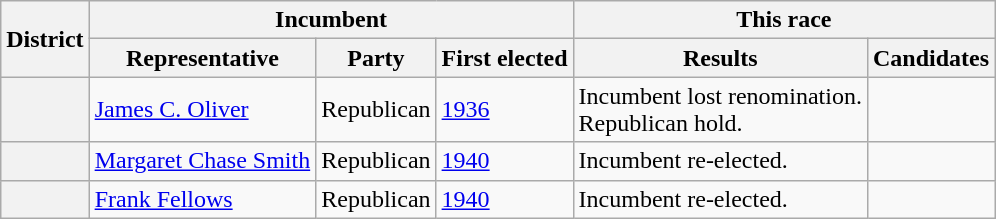<table class=wikitable>
<tr>
<th rowspan=2>District</th>
<th colspan=3>Incumbent</th>
<th colspan=2>This race</th>
</tr>
<tr>
<th>Representative</th>
<th>Party</th>
<th>First elected</th>
<th>Results</th>
<th>Candidates</th>
</tr>
<tr>
<th></th>
<td><a href='#'>James C. Oliver</a></td>
<td>Republican</td>
<td><a href='#'>1936</a></td>
<td>Incumbent lost renomination.<br>Republican hold.</td>
<td nowrap></td>
</tr>
<tr>
<th></th>
<td><a href='#'>Margaret Chase Smith</a></td>
<td>Republican</td>
<td><a href='#'>1940</a></td>
<td>Incumbent re-elected.</td>
<td nowrap></td>
</tr>
<tr>
<th></th>
<td><a href='#'>Frank Fellows</a></td>
<td>Republican</td>
<td><a href='#'>1940</a></td>
<td>Incumbent re-elected.</td>
<td nowrap></td>
</tr>
</table>
